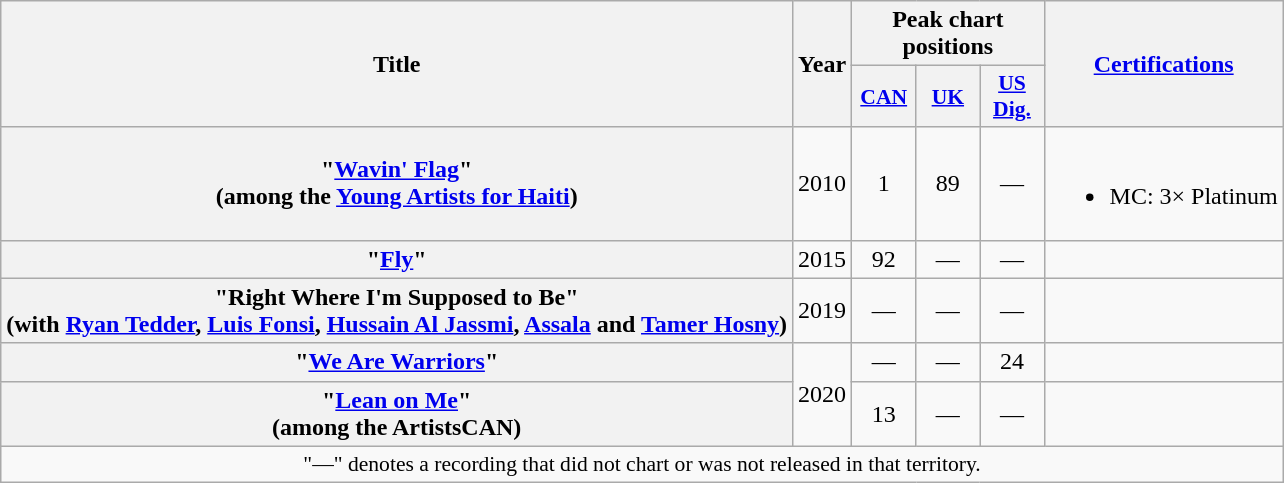<table class="wikitable plainrowheaders" style="text-align:center;">
<tr>
<th scope="col" rowspan="2">Title</th>
<th scope="col" rowspan="2">Year</th>
<th scope="col" colspan="3">Peak chart positions</th>
<th scope="col" rowspan="2"><a href='#'>Certifications</a></th>
</tr>
<tr>
<th style="width:2.5em;font-size:90%;"><a href='#'>CAN</a><br></th>
<th style="width:2.5em;font-size:90%;"><a href='#'>UK</a><br></th>
<th style="width:2.5em;font-size:90%;"><a href='#'>US<br>Dig.</a><br></th>
</tr>
<tr>
<th scope="row">"<a href='#'>Wavin' Flag</a>"<br><span>(among the <a href='#'>Young Artists for Haiti</a>)</span></th>
<td>2010</td>
<td>1</td>
<td>89</td>
<td>—</td>
<td><br><ul><li>MC: 3× Platinum</li></ul></td>
</tr>
<tr>
<th scope="row">"<a href='#'>Fly</a>"</th>
<td>2015</td>
<td>92</td>
<td>—</td>
<td>—</td>
<td></td>
</tr>
<tr>
<th scope="row">"Right Where I'm Supposed to Be"<br><span>(with <a href='#'>Ryan Tedder</a>, <a href='#'>Luis Fonsi</a>, <a href='#'>Hussain Al Jassmi</a>, <a href='#'>Assala</a> and <a href='#'>Tamer Hosny</a>)</span></th>
<td>2019</td>
<td>—</td>
<td>—</td>
<td>—</td>
<td></td>
</tr>
<tr>
<th scope="row">"<a href='#'>We Are Warriors</a>"</th>
<td rowspan="2">2020</td>
<td>—</td>
<td>—</td>
<td>24</td>
<td></td>
</tr>
<tr>
<th scope="row">"<a href='#'>Lean on Me</a>"<br><span>(among the ArtistsCAN)</span></th>
<td>13</td>
<td>—</td>
<td>—</td>
<td></td>
</tr>
<tr>
<td colspan="6" style="font-size:90%">"—" denotes a recording that did not chart or was not released in that territory.</td>
</tr>
</table>
